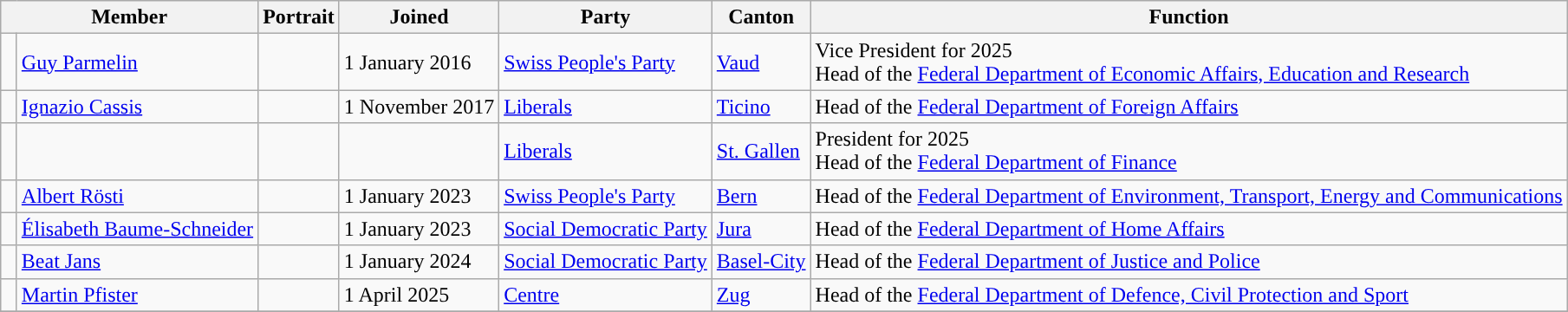<table class="wikitable">
<tr>
<th colspan=2>Member</th>
<th>Portrait</th>
<th>Joined</th>
<th>Party</th>
<th>Canton</th>
<th>Function</th>
</tr>
<tr>
<td style="background-color: "></td>
<td><a href='#'>Guy Parmelin</a></td>
<td></td>
<td>1 January 2016</td>
<td><a href='#'>Swiss People's Party</a></td>
<td> <a href='#'>Vaud</a></td>
<td>Vice President for 2025<br>Head of the <a href='#'>Federal Department of Economic Affairs, Education and Research</a></td>
</tr>
<tr>
<td style="background-color: "></td>
<td><a href='#'>Ignazio Cassis</a></td>
<td></td>
<td>1 November 2017</td>
<td><a href='#'>Liberals</a></td>
<td> <a href='#'>Ticino</a></td>
<td>Head of the <a href='#'>Federal Department of Foreign Affairs</a></td>
</tr>
<tr>
<td style="background-color: "></td>
<td></td>
<td></td>
<td></td>
<td><a href='#'>Liberals</a></td>
<td> <a href='#'>St. Gallen</a></td>
<td>President for 2025<br>Head of the <a href='#'>Federal Department of Finance</a></td>
</tr>
<tr>
<td style="background-color: "></td>
<td><a href='#'>Albert Rösti</a></td>
<td></td>
<td>1 January 2023</td>
<td><a href='#'>Swiss People's Party</a></td>
<td> <a href='#'>Bern</a></td>
<td>Head of the <a href='#'>Federal Department of Environment, Transport, Energy and Communications</a></td>
</tr>
<tr>
<td style="background-color: "></td>
<td><a href='#'>Élisabeth Baume-Schneider</a></td>
<td></td>
<td>1 January 2023</td>
<td><a href='#'>Social Democratic Party</a></td>
<td> <a href='#'>Jura</a></td>
<td>Head of the <a href='#'>Federal Department of Home Affairs</a></td>
</tr>
<tr>
<td width=5px style="background-color: "></td>
<td><a href='#'>Beat Jans</a></td>
<td></td>
<td>1 January 2024</td>
<td><a href='#'>Social Democratic Party</a></td>
<td> <a href='#'>Basel-City</a></td>
<td>Head of the <a href='#'>Federal Department of Justice and Police</a></td>
</tr>
<tr>
<td style="background-color: "></td>
<td><a href='#'>Martin Pfister</a></td>
<td></td>
<td>1 April 2025</td>
<td><a href='#'>Centre</a></td>
<td> <a href='#'>Zug</a></td>
<td>Head of the <a href='#'>Federal Department of Defence, Civil Protection and Sport</a></td>
</tr>
<tr>
</tr>
</table>
